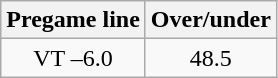<table class="wikitable">
<tr align="center">
<th style=>Pregame line</th>
<th style=>Over/under</th>
</tr>
<tr align="center">
<td>VT –6.0</td>
<td>48.5</td>
</tr>
</table>
